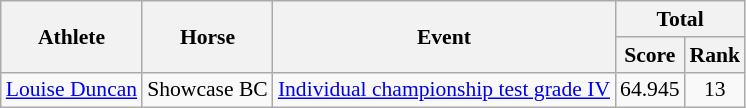<table class=wikitable style="font-size:90%">
<tr>
<th rowspan="2">Athlete</th>
<th rowspan="2">Horse</th>
<th rowspan="2">Event</th>
<th colspan="2">Total</th>
</tr>
<tr>
<th>Score</th>
<th>Rank</th>
</tr>
<tr>
<td><a href='#'>Louise Duncan</a></td>
<td>Showcase BC</td>
<td><a href='#'>Individual championship test grade IV</a></td>
<td align=center>64.945</td>
<td align=center>13</td>
</tr>
</table>
